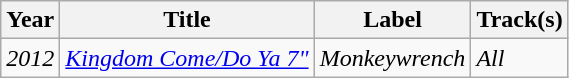<table class="wikitable" border="1">
<tr>
<th><strong>Year</strong></th>
<th><strong>Title</strong></th>
<th><strong>Label</strong></th>
<th><strong>Track(s)</strong></th>
</tr>
<tr>
<td><em>2012</em></td>
<td><em><a href='#'>Kingdom Come/Do Ya 7"</a></em></td>
<td><em>Monkeywrench</em></td>
<td><em>All</em></td>
</tr>
</table>
